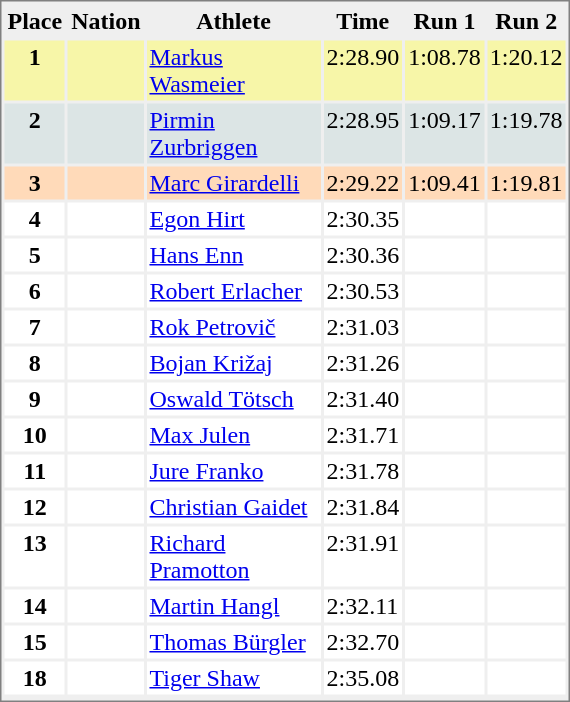<table style="border-style:solid;border-width:1px;border-color:#808080;background-color:#EFEFEF" cellspacing="2" cellpadding="2" width="380px">
<tr bgcolor="#EFEFEF">
<th>Place</th>
<th>Nation</th>
<th>Athlete</th>
<th>Time</th>
<th>Run 1</th>
<th>Run 2</th>
</tr>
<tr align="center" valign="top" bgcolor="#F7F6A8">
<th>1</th>
<td></td>
<td align="left"><a href='#'>Markus Wasmeier</a></td>
<td align="left">2:28.90</td>
<td>1:08.78</td>
<td>1:20.12</td>
</tr>
<tr align="center" valign="top" bgcolor="#DCE5E5">
<th>2</th>
<td></td>
<td align="left"><a href='#'>Pirmin Zurbriggen</a></td>
<td align="left">2:28.95</td>
<td>1:09.17</td>
<td>1:19.78</td>
</tr>
<tr align="center" valign="top" bgcolor="#FFDAB9">
<th>3</th>
<td></td>
<td align="left"><a href='#'>Marc Girardelli</a></td>
<td align="left">2:29.22</td>
<td>1:09.41</td>
<td>1:19.81</td>
</tr>
<tr align="center" valign="top" bgcolor="#FFFFFF">
<th>4</th>
<td></td>
<td align="left"><a href='#'>Egon Hirt</a></td>
<td align="left">2:30.35</td>
<td></td>
<td></td>
</tr>
<tr align="center" valign="top" bgcolor="#FFFFFF">
<th>5</th>
<td></td>
<td align="left"><a href='#'>Hans Enn</a></td>
<td align="left">2:30.36</td>
<td></td>
<td></td>
</tr>
<tr align="center" valign="top" bgcolor="#FFFFFF">
<th>6</th>
<td></td>
<td align="left"><a href='#'>Robert Erlacher</a></td>
<td align="left">2:30.53</td>
<td></td>
<td></td>
</tr>
<tr align="center" valign="top" bgcolor="#FFFFFF">
<th>7</th>
<td></td>
<td align="left"><a href='#'>Rok Petrovič</a></td>
<td align="left">2:31.03</td>
<td></td>
<td></td>
</tr>
<tr align="center" valign="top" bgcolor="#FFFFFF">
<th>8</th>
<td></td>
<td align="left"><a href='#'>Bojan Križaj</a></td>
<td align="left">2:31.26</td>
<td></td>
<td></td>
</tr>
<tr align="center" valign="top" bgcolor="#FFFFFF">
<th>9</th>
<td></td>
<td align="left"><a href='#'>Oswald Tötsch</a></td>
<td align="left">2:31.40</td>
<td></td>
<td></td>
</tr>
<tr align="center" valign="top" bgcolor="#FFFFFF">
<th>10</th>
<td></td>
<td align="left"><a href='#'>Max Julen</a></td>
<td align="left">2:31.71</td>
<td></td>
<td></td>
</tr>
<tr align="center" valign="top" bgcolor="#FFFFFF">
<th>11</th>
<td></td>
<td align="left"><a href='#'>Jure Franko</a></td>
<td align="left">2:31.78</td>
<td></td>
<td></td>
</tr>
<tr align="center" valign="top" bgcolor="#FFFFFF">
<th>12</th>
<td></td>
<td align="left"><a href='#'>Christian Gaidet</a></td>
<td align="left">2:31.84</td>
<td></td>
<td></td>
</tr>
<tr align="center" valign="top" bgcolor="#FFFFFF">
<th>13</th>
<td></td>
<td align="left"><a href='#'>Richard Pramotton</a></td>
<td align="left">2:31.91</td>
<td></td>
<td></td>
</tr>
<tr align="center" valign="top" bgcolor="#FFFFFF">
<th>14</th>
<td></td>
<td align="left"><a href='#'>Martin Hangl</a></td>
<td align="left">2:32.11</td>
<td></td>
<td></td>
</tr>
<tr align="center" valign="top" bgcolor="#FFFFFF">
<th>15</th>
<td></td>
<td align="left"><a href='#'>Thomas Bürgler</a></td>
<td align="left">2:32.70</td>
<td></td>
<td></td>
</tr>
<tr align="center" valign="top" bgcolor="#FFFFFF">
<th>18</th>
<td></td>
<td align="left"><a href='#'>Tiger Shaw</a></td>
<td align="left">2:35.08</td>
<td></td>
<td></td>
</tr>
<tr align="center" valign="top" bgcolor="#FFFFFF">
</tr>
</table>
